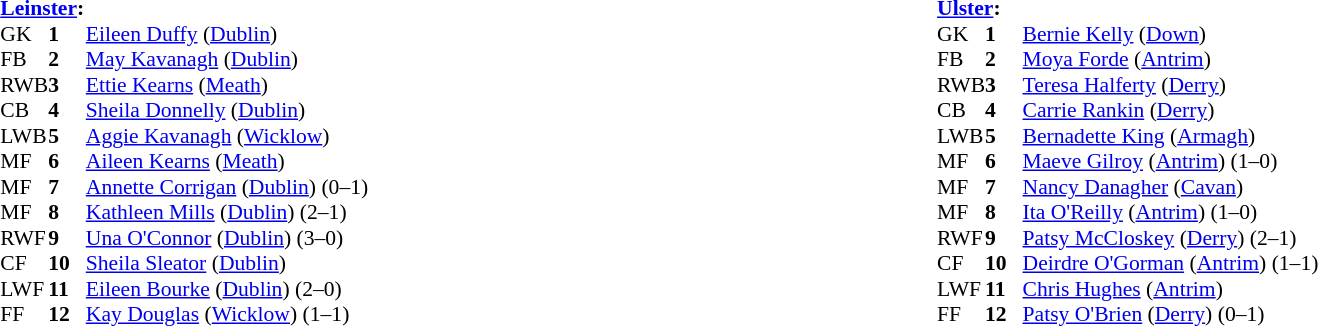<table width="100%">
<tr>
<td valign="top"></td>
<td valign="top" width="50%"><br><table style="font-size: 90%" cellspacing="0" cellpadding="0" align=center>
<tr>
<td colspan="4"><strong><a href='#'>Leinster</a>:</strong></td>
</tr>
<tr>
<th width="25"></th>
<th width="25"></th>
</tr>
<tr>
<td>GK</td>
<td><strong>1</strong></td>
<td><a href='#'>Eileen Duffy</a> (<a href='#'>Dublin</a>)</td>
</tr>
<tr>
<td>FB</td>
<td><strong>2</strong></td>
<td><a href='#'>May Kavanagh</a> (<a href='#'>Dublin</a>)</td>
</tr>
<tr>
<td>RWB</td>
<td><strong>3</strong></td>
<td><a href='#'>Ettie Kearns</a> (<a href='#'>Meath</a>)</td>
</tr>
<tr>
<td>CB</td>
<td><strong>4</strong></td>
<td><a href='#'>Sheila Donnelly</a> (<a href='#'>Dublin</a>)</td>
</tr>
<tr>
<td>LWB</td>
<td><strong>5</strong></td>
<td><a href='#'>Aggie Kavanagh</a> (<a href='#'>Wicklow</a>)</td>
</tr>
<tr>
<td>MF</td>
<td><strong>6</strong></td>
<td><a href='#'>Aileen Kearns</a> (<a href='#'>Meath</a>)</td>
</tr>
<tr>
<td>MF</td>
<td><strong>7</strong></td>
<td><a href='#'>Annette Corrigan</a> (<a href='#'>Dublin</a>) (0–1)</td>
</tr>
<tr>
<td>MF</td>
<td><strong>8</strong></td>
<td><a href='#'>Kathleen Mills</a> (<a href='#'>Dublin</a>) (2–1)</td>
</tr>
<tr>
<td>RWF</td>
<td><strong>9</strong></td>
<td><a href='#'>Una O'Connor</a> (<a href='#'>Dublin</a>) (3–0)</td>
</tr>
<tr>
<td>CF</td>
<td><strong>10</strong></td>
<td><a href='#'>Sheila Sleator</a> (<a href='#'>Dublin</a>)</td>
</tr>
<tr>
<td>LWF</td>
<td><strong>11</strong></td>
<td><a href='#'>Eileen Bourke</a> (<a href='#'>Dublin</a>) (2–0)</td>
</tr>
<tr>
<td>FF</td>
<td><strong>12</strong></td>
<td><a href='#'>Kay Douglas</a> (<a href='#'>Wicklow</a>) (1–1)</td>
</tr>
<tr>
</tr>
</table>
</td>
<td valign="top" width="50%"><br><table style="font-size: 90%" cellspacing="0" cellpadding="0" align=center>
<tr>
<td colspan="4"><strong><a href='#'>Ulster</a>:</strong></td>
</tr>
<tr>
<th width="25"></th>
<th width="25"></th>
</tr>
<tr>
<td>GK</td>
<td><strong>1</strong></td>
<td><a href='#'>Bernie Kelly</a> (<a href='#'>Down</a>)</td>
</tr>
<tr>
<td>FB</td>
<td><strong>2</strong></td>
<td><a href='#'>Moya Forde</a> (<a href='#'>Antrim</a>)</td>
</tr>
<tr>
<td>RWB</td>
<td><strong>3</strong></td>
<td><a href='#'>Teresa Halferty</a> (<a href='#'>Derry</a>)</td>
</tr>
<tr>
<td>CB</td>
<td><strong>4</strong></td>
<td><a href='#'>Carrie Rankin</a> (<a href='#'>Derry</a>)</td>
</tr>
<tr>
<td>LWB</td>
<td><strong>5</strong></td>
<td><a href='#'>Bernadette King</a> (<a href='#'>Armagh</a>)</td>
</tr>
<tr>
<td>MF</td>
<td><strong>6</strong></td>
<td><a href='#'>Maeve Gilroy</a> (<a href='#'>Antrim</a>) (1–0)</td>
</tr>
<tr>
<td>MF</td>
<td><strong>7</strong></td>
<td><a href='#'>Nancy Danagher</a> (<a href='#'>Cavan</a>)</td>
</tr>
<tr>
<td>MF</td>
<td><strong>8</strong></td>
<td><a href='#'>Ita O'Reilly</a> (<a href='#'>Antrim</a>) (1–0)</td>
</tr>
<tr>
<td>RWF</td>
<td><strong>9</strong></td>
<td><a href='#'>Patsy McCloskey</a> (<a href='#'>Derry</a>) (2–1)</td>
</tr>
<tr>
<td>CF</td>
<td><strong>10</strong></td>
<td><a href='#'>Deirdre O'Gorman</a> (<a href='#'>Antrim</a>) (1–1)</td>
</tr>
<tr>
<td>LWF</td>
<td><strong>11</strong></td>
<td><a href='#'>Chris Hughes</a> (<a href='#'>Antrim</a>)</td>
</tr>
<tr>
<td>FF</td>
<td><strong>12</strong></td>
<td><a href='#'>Patsy O'Brien</a> (<a href='#'>Derry</a>) (0–1)</td>
</tr>
<tr>
</tr>
</table>
</td>
</tr>
</table>
